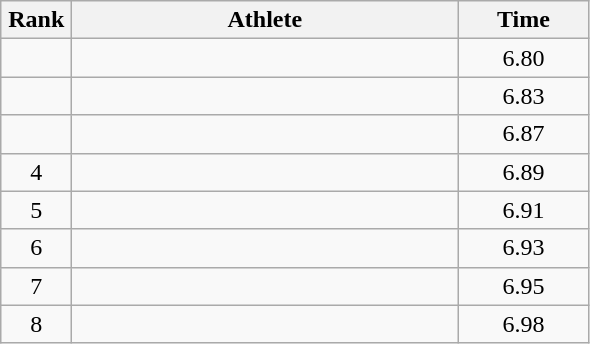<table class=wikitable style="text-align:center">
<tr>
<th width=40>Rank</th>
<th width=250>Athlete</th>
<th width=80>Time</th>
</tr>
<tr>
<td></td>
<td align=left></td>
<td>6.80</td>
</tr>
<tr>
<td></td>
<td align=left></td>
<td>6.83</td>
</tr>
<tr>
<td></td>
<td align=left></td>
<td>6.87</td>
</tr>
<tr>
<td>4</td>
<td align=left></td>
<td>6.89</td>
</tr>
<tr>
<td>5</td>
<td align=left></td>
<td>6.91</td>
</tr>
<tr>
<td>6</td>
<td align=left></td>
<td>6.93</td>
</tr>
<tr>
<td>7</td>
<td align=left></td>
<td>6.95</td>
</tr>
<tr>
<td>8</td>
<td align=left></td>
<td>6.98</td>
</tr>
</table>
